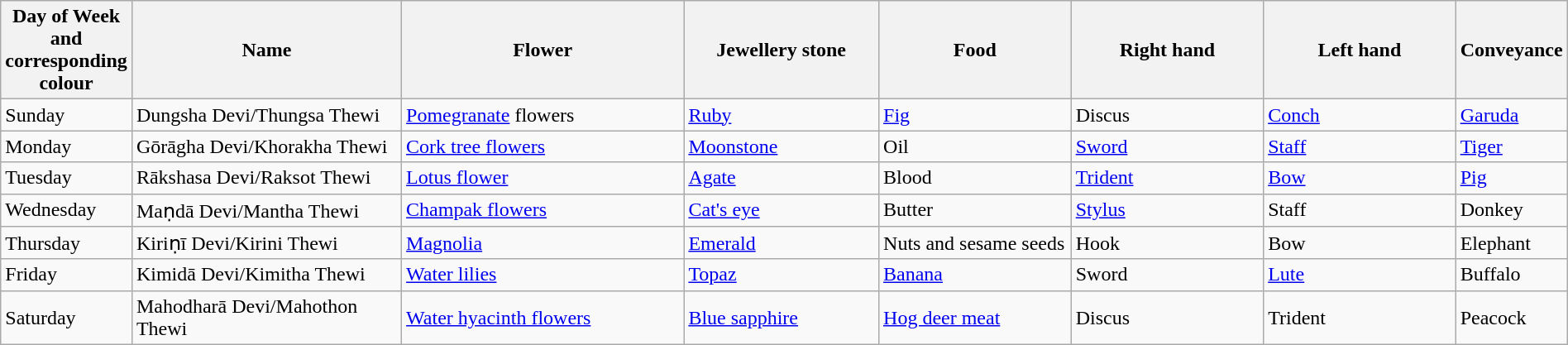<table class="wikitable" style="width:100%;">
<tr>
<th style="width:8%;">Day of Week and corresponding colour</th>
<th style="width:18%;">Name</th>
<th style="width:19%;">Flower</th>
<th style="width:13%;">Jewellery stone</th>
<th style="width:13%;">Food</th>
<th style="width:13%;">Right hand</th>
<th style="width:13%;">Left hand</th>
<th style="width:13%;">Conveyance</th>
</tr>
<tr>
<td> Sunday</td>
<td>Dungsha Devi/Thungsa Thewi</td>
<td><a href='#'>Pomegranate</a> flowers</td>
<td><a href='#'>Ruby</a></td>
<td><a href='#'>Fig</a></td>
<td>Discus</td>
<td><a href='#'>Conch</a></td>
<td><a href='#'>Garuda</a></td>
</tr>
<tr>
<td> Monday</td>
<td>Gōrāgha Devi/Khorakha Thewi</td>
<td><a href='#'>Cork tree flowers</a></td>
<td><a href='#'>Moonstone</a></td>
<td>Oil</td>
<td><a href='#'>Sword</a></td>
<td><a href='#'>Staff</a></td>
<td><a href='#'>Tiger</a></td>
</tr>
<tr>
<td> Tuesday</td>
<td>Rākshasa Devi/Raksot Thewi</td>
<td><a href='#'>Lotus flower</a></td>
<td><a href='#'>Agate</a></td>
<td>Blood</td>
<td><a href='#'>Trident</a></td>
<td><a href='#'>Bow</a></td>
<td><a href='#'>Pig</a></td>
</tr>
<tr>
<td> Wednesday</td>
<td>Maṇdā Devi/Mantha Thewi</td>
<td><a href='#'>Champak flowers</a></td>
<td><a href='#'>Cat's eye</a></td>
<td>Butter</td>
<td><a href='#'>Stylus</a></td>
<td>Staff</td>
<td>Donkey</td>
</tr>
<tr>
<td> Thursday</td>
<td>Kiriṇī Devi/Kirini Thewi</td>
<td><a href='#'>Magnolia</a></td>
<td><a href='#'>Emerald</a></td>
<td>Nuts and sesame seeds</td>
<td>Hook</td>
<td>Bow</td>
<td>Elephant</td>
</tr>
<tr>
<td> Friday</td>
<td>Kimidā Devi/Kimitha Thewi</td>
<td><a href='#'>Water lilies</a></td>
<td><a href='#'>Topaz</a></td>
<td><a href='#'>Banana</a></td>
<td>Sword</td>
<td><a href='#'>Lute</a></td>
<td>Buffalo</td>
</tr>
<tr>
<td> Saturday</td>
<td>Mahodharā Devi/Mahothon Thewi</td>
<td><a href='#'>Water hyacinth flowers</a></td>
<td><a href='#'>Blue sapphire</a></td>
<td><a href='#'>Hog deer meat</a></td>
<td>Discus</td>
<td>Trident</td>
<td>Peacock</td>
</tr>
</table>
